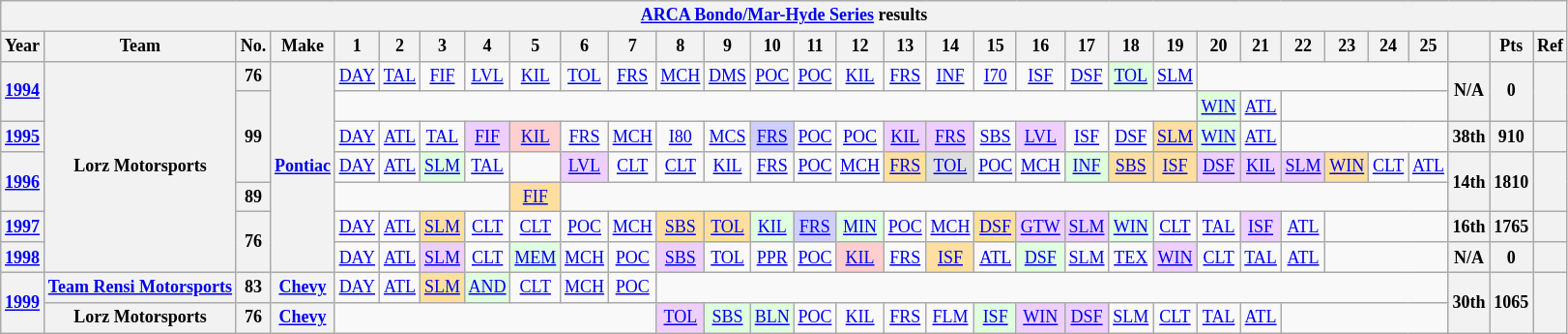<table class="wikitable" style="text-align:center; font-size:75%">
<tr>
<th colspan="34"><a href='#'>ARCA Bondo/Mar-Hyde Series</a> results</th>
</tr>
<tr>
<th>Year</th>
<th>Team</th>
<th>No.</th>
<th>Make</th>
<th>1</th>
<th>2</th>
<th>3</th>
<th>4</th>
<th>5</th>
<th>6</th>
<th>7</th>
<th>8</th>
<th>9</th>
<th>10</th>
<th>11</th>
<th>12</th>
<th>13</th>
<th>14</th>
<th>15</th>
<th>16</th>
<th>17</th>
<th>18</th>
<th>19</th>
<th>20</th>
<th>21</th>
<th>22</th>
<th>23</th>
<th>24</th>
<th>25</th>
<th></th>
<th>Pts</th>
<th>Ref</th>
</tr>
<tr>
<th rowspan=2><a href='#'>1994</a></th>
<th rowspan=7>Lorz Motorsports</th>
<th>76</th>
<th rowspan=7><a href='#'>Pontiac</a></th>
<td><a href='#'>DAY</a></td>
<td><a href='#'>TAL</a></td>
<td><a href='#'>FIF</a></td>
<td><a href='#'>LVL</a></td>
<td><a href='#'>KIL</a></td>
<td><a href='#'>TOL</a></td>
<td><a href='#'>FRS</a></td>
<td><a href='#'>MCH</a></td>
<td><a href='#'>DMS</a></td>
<td><a href='#'>POC</a></td>
<td><a href='#'>POC</a></td>
<td><a href='#'>KIL</a></td>
<td><a href='#'>FRS</a></td>
<td><a href='#'>INF</a></td>
<td><a href='#'>I70</a></td>
<td><a href='#'>ISF</a></td>
<td><a href='#'>DSF</a></td>
<td style="background:#DFFFDF;"><a href='#'>TOL</a><br></td>
<td><a href='#'>SLM</a></td>
<td colspan=6></td>
<th rowspan=2>N/A</th>
<th rowspan=2>0</th>
<th rowspan=2></th>
</tr>
<tr>
<th rowspan=3>99</th>
<td colspan=19></td>
<td style="background:#DFFFDF;"><a href='#'>WIN</a><br></td>
<td><a href='#'>ATL</a></td>
<td colspan=4></td>
</tr>
<tr>
<th><a href='#'>1995</a></th>
<td><a href='#'>DAY</a></td>
<td><a href='#'>ATL</a></td>
<td><a href='#'>TAL</a></td>
<td style="background:#EFCFFF;"><a href='#'>FIF</a><br></td>
<td style="background:#FFCFCF;"><a href='#'>KIL</a><br></td>
<td><a href='#'>FRS</a></td>
<td><a href='#'>MCH</a></td>
<td><a href='#'>I80</a></td>
<td><a href='#'>MCS</a></td>
<td style="background:#CFCFFF;"><a href='#'>FRS</a><br></td>
<td><a href='#'>POC</a></td>
<td><a href='#'>POC</a></td>
<td style="background:#EFCFFF;"><a href='#'>KIL</a><br></td>
<td style="background:#EFCFFF;"><a href='#'>FRS</a><br></td>
<td><a href='#'>SBS</a></td>
<td style="background:#EFCFFF;"><a href='#'>LVL</a><br></td>
<td><a href='#'>ISF</a></td>
<td><a href='#'>DSF</a></td>
<td style="background:#FFDF9F;"><a href='#'>SLM</a><br></td>
<td style="background:#DFFFDF;"><a href='#'>WIN</a><br></td>
<td><a href='#'>ATL</a></td>
<td colspan=4></td>
<th>38th</th>
<th>910</th>
<th></th>
</tr>
<tr>
<th rowspan=2><a href='#'>1996</a></th>
<td><a href='#'>DAY</a></td>
<td><a href='#'>ATL</a></td>
<td style="background:#DFFFDF;"><a href='#'>SLM</a><br></td>
<td><a href='#'>TAL</a></td>
<td></td>
<td style="background:#EFCFFF;"><a href='#'>LVL</a><br></td>
<td><a href='#'>CLT</a></td>
<td><a href='#'>CLT</a></td>
<td><a href='#'>KIL</a></td>
<td><a href='#'>FRS</a></td>
<td><a href='#'>POC</a></td>
<td><a href='#'>MCH</a></td>
<td style="background:#FFDF9F;"><a href='#'>FRS</a><br></td>
<td style="background:#DFDFDF;"><a href='#'>TOL</a><br></td>
<td><a href='#'>POC</a></td>
<td><a href='#'>MCH</a></td>
<td style="background:#DFFFDF;"><a href='#'>INF</a><br></td>
<td style="background:#FFDF9F;"><a href='#'>SBS</a><br></td>
<td style="background:#FFDF9F;"><a href='#'>ISF</a><br></td>
<td style="background:#EFCFFF;"><a href='#'>DSF</a><br></td>
<td style="background:#EFCFFF;"><a href='#'>KIL</a><br></td>
<td style="background:#EFCFFF;"><a href='#'>SLM</a><br></td>
<td style="background:#FFDF9F;"><a href='#'>WIN</a><br></td>
<td><a href='#'>CLT</a></td>
<td><a href='#'>ATL</a></td>
<th rowspan=2>14th</th>
<th rowspan=2>1810</th>
<th rowspan=2></th>
</tr>
<tr>
<th>89</th>
<td colspan=4></td>
<td style="background:#FFDF9F;"><a href='#'>FIF</a><br></td>
<td colspan=20></td>
</tr>
<tr>
<th><a href='#'>1997</a></th>
<th rowspan=2>76</th>
<td><a href='#'>DAY</a></td>
<td><a href='#'>ATL</a></td>
<td style="background:#FFDF9F;"><a href='#'>SLM</a><br></td>
<td><a href='#'>CLT</a></td>
<td><a href='#'>CLT</a></td>
<td><a href='#'>POC</a></td>
<td><a href='#'>MCH</a></td>
<td style="background:#FFDF9F;"><a href='#'>SBS</a><br></td>
<td style="background:#FFDF9F;"><a href='#'>TOL</a><br></td>
<td style="background:#DFFFDF;"><a href='#'>KIL</a><br></td>
<td style="background:#CFCFFF;"><a href='#'>FRS</a><br></td>
<td style="background:#DFFFDF;"><a href='#'>MIN</a><br></td>
<td><a href='#'>POC</a></td>
<td><a href='#'>MCH</a></td>
<td style="background:#FFDF9F;"><a href='#'>DSF</a><br></td>
<td style="background:#EFCFFF;"><a href='#'>GTW</a><br></td>
<td style="background:#EFCFFF;"><a href='#'>SLM</a><br></td>
<td style="background:#DFFFDF;"><a href='#'>WIN</a><br></td>
<td><a href='#'>CLT</a></td>
<td><a href='#'>TAL</a></td>
<td style="background:#EFCFFF;"><a href='#'>ISF</a><br></td>
<td><a href='#'>ATL</a></td>
<td colspan=3></td>
<th>16th</th>
<th>1765</th>
<th></th>
</tr>
<tr>
<th><a href='#'>1998</a></th>
<td><a href='#'>DAY</a></td>
<td><a href='#'>ATL</a></td>
<td style="background:#EFCFFF;"><a href='#'>SLM</a><br></td>
<td><a href='#'>CLT</a></td>
<td style="background:#DFFFDF;"><a href='#'>MEM</a><br></td>
<td><a href='#'>MCH</a></td>
<td><a href='#'>POC</a></td>
<td style="background:#EFCFFF;"><a href='#'>SBS</a><br></td>
<td><a href='#'>TOL</a></td>
<td><a href='#'>PPR</a></td>
<td><a href='#'>POC</a></td>
<td style="background:#FFCFCF;"><a href='#'>KIL</a><br></td>
<td><a href='#'>FRS</a></td>
<td style="background:#FFDF9F;"><a href='#'>ISF</a><br></td>
<td><a href='#'>ATL</a></td>
<td style="background:#DFFFDF;"><a href='#'>DSF</a><br></td>
<td><a href='#'>SLM</a></td>
<td><a href='#'>TEX</a></td>
<td style="background:#EFCFFF;"><a href='#'>WIN</a><br></td>
<td><a href='#'>CLT</a></td>
<td><a href='#'>TAL</a></td>
<td><a href='#'>ATL</a></td>
<td colspan=3></td>
<th>N/A</th>
<th>0</th>
<th></th>
</tr>
<tr>
<th rowspan=2><a href='#'>1999</a></th>
<th><a href='#'>Team Rensi Motorsports</a></th>
<th>83</th>
<th><a href='#'>Chevy</a></th>
<td><a href='#'>DAY</a></td>
<td><a href='#'>ATL</a></td>
<td style="background:#FFDF9F;"><a href='#'>SLM</a><br></td>
<td style="background:#DFFFDF;"><a href='#'>AND</a><br></td>
<td><a href='#'>CLT</a></td>
<td><a href='#'>MCH</a></td>
<td><a href='#'>POC</a></td>
<td colspan=18></td>
<th rowspan=2>30th</th>
<th rowspan=2>1065</th>
<th rowspan=2></th>
</tr>
<tr>
<th>Lorz Motorsports</th>
<th>76</th>
<th><a href='#'>Chevy</a></th>
<td colspan=7></td>
<td style="background:#EFCFFF;"><a href='#'>TOL</a><br></td>
<td style="background:#DFFFDF;"><a href='#'>SBS</a><br></td>
<td style="background:#DFFFDF;"><a href='#'>BLN</a><br></td>
<td><a href='#'>POC</a></td>
<td><a href='#'>KIL</a></td>
<td><a href='#'>FRS</a></td>
<td><a href='#'>FLM</a></td>
<td style="background:#DFFFDF;"><a href='#'>ISF</a><br></td>
<td style="background:#EFCFFF;"><a href='#'>WIN</a><br></td>
<td style="background:#EFCFFF;"><a href='#'>DSF</a><br></td>
<td><a href='#'>SLM</a></td>
<td><a href='#'>CLT</a></td>
<td><a href='#'>TAL</a></td>
<td><a href='#'>ATL</a></td>
<td colspan=4></td>
</tr>
</table>
